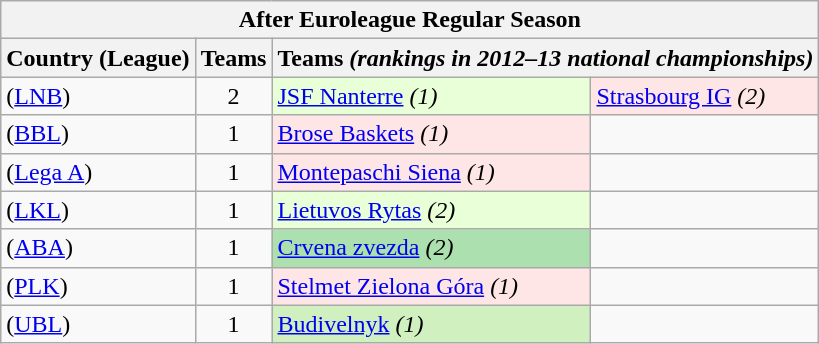<table class="wikitable">
<tr>
<th colspan=7>After Euroleague Regular Season</th>
</tr>
<tr>
<th>Country (League)</th>
<th>Teams</th>
<th colspan=5>Teams <em>(rankings in 2012–13 national championships)</em></th>
</tr>
<tr>
<td> (<a href='#'>LNB</a>)</td>
<td align=center>2</td>
<td style="background:#E8FFD8;"><a href='#'>JSF Nanterre</a> <em>(1)</em></td>
<td style="background:#FFE6E6;"><a href='#'>Strasbourg IG</a> <em>(2)</em></td>
</tr>
<tr>
<td> (<a href='#'>BBL</a>)</td>
<td align=center>1</td>
<td style="background:#FFE6E6;"><a href='#'>Brose Baskets</a> <em>(1)</em></td>
<td></td>
</tr>
<tr>
<td> (<a href='#'>Lega A</a>)</td>
<td align=center>1</td>
<td style="background:#FFE6E6;"><a href='#'>Montepaschi Siena</a> <em>(1)</em></td>
<td></td>
</tr>
<tr>
<td> (<a href='#'>LKL</a>)</td>
<td align=center>1</td>
<td style="background:#E8FFD8;"><a href='#'>Lietuvos Rytas</a> <em>(2)</em></td>
<td></td>
</tr>
<tr>
<td> (<a href='#'>ABA</a>)</td>
<td align=center>1</td>
<td style="background:#ACE1AF"><a href='#'>Crvena zvezda</a> <em>(2)</em></td>
<td></td>
</tr>
<tr>
<td> (<a href='#'>PLK</a>)</td>
<td align=center>1</td>
<td style="background:#FFE6E6;"><a href='#'>Stelmet Zielona Góra</a> <em>(1)</em></td>
<td></td>
</tr>
<tr>
<td> (<a href='#'>UBL</a>)</td>
<td align=center>1</td>
<td style="background:#D0F0C0"><a href='#'>Budivelnyk</a> <em>(1)</em></td>
<td></td>
</tr>
</table>
